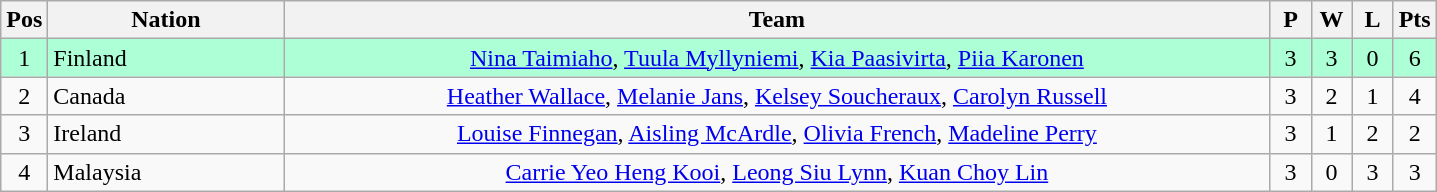<table class="wikitable" style="font-size: 100%">
<tr>
<th width=20>Pos</th>
<th width=150>Nation</th>
<th width=650>Team</th>
<th width=20>P</th>
<th width=20>W</th>
<th width=20>L</th>
<th width=20>Pts</th>
</tr>
<tr align=center style="background: #ADFFD6;">
<td>1</td>
<td align="left"> Finland</td>
<td><a href='#'>Nina Taimiaho</a>, <a href='#'>Tuula Myllyniemi</a>, <a href='#'>Kia Paasivirta</a>, <a href='#'>Piia Karonen</a></td>
<td>3</td>
<td>3</td>
<td>0</td>
<td>6</td>
</tr>
<tr align=center>
<td>2</td>
<td align="left"> Canada</td>
<td><a href='#'>Heather Wallace</a>, <a href='#'>Melanie Jans</a>, <a href='#'>Kelsey Soucheraux</a>, <a href='#'>Carolyn Russell</a></td>
<td>3</td>
<td>2</td>
<td>1</td>
<td>4</td>
</tr>
<tr align=center>
<td>3</td>
<td align="left"> Ireland</td>
<td><a href='#'>Louise Finnegan</a>, <a href='#'>Aisling McArdle</a>, <a href='#'>Olivia French</a>, <a href='#'>Madeline Perry</a></td>
<td>3</td>
<td>1</td>
<td>2</td>
<td>2</td>
</tr>
<tr align=center>
<td>4</td>
<td align="left"> Malaysia</td>
<td><a href='#'>Carrie Yeo Heng Kooi</a>, <a href='#'>Leong Siu Lynn</a>, <a href='#'>Kuan Choy Lin</a></td>
<td>3</td>
<td>0</td>
<td>3</td>
<td>3</td>
</tr>
</table>
